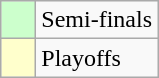<table class="wikitable">
<tr>
<td style="background: #ccffcc;">    </td>
<td>Semi-finals</td>
</tr>
<tr>
<td style="background: #ffffcc;">    </td>
<td>Playoffs</td>
</tr>
</table>
